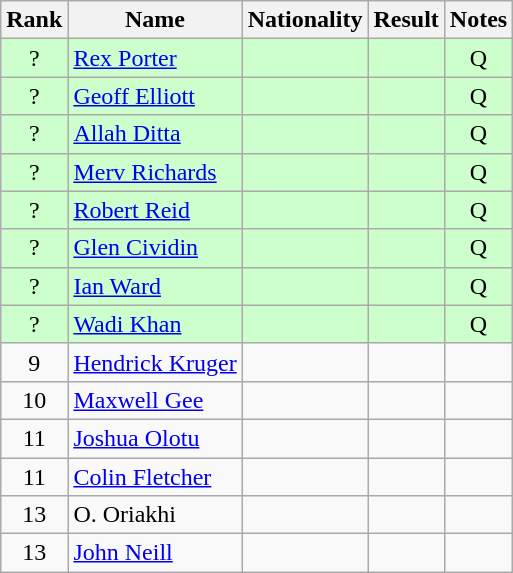<table class="wikitable sortable" style="text-align:center">
<tr>
<th>Rank</th>
<th>Name</th>
<th>Nationality</th>
<th>Result</th>
<th>Notes</th>
</tr>
<tr bgcolor=ccffcc>
<td>?</td>
<td align=left><a href='#'>Rex Porter</a></td>
<td align=left></td>
<td></td>
<td>Q</td>
</tr>
<tr bgcolor=ccffcc>
<td>?</td>
<td align=left><a href='#'>Geoff Elliott</a></td>
<td align=left></td>
<td></td>
<td>Q</td>
</tr>
<tr bgcolor=ccffcc>
<td>?</td>
<td align=left><a href='#'>Allah Ditta</a></td>
<td align=left></td>
<td></td>
<td>Q</td>
</tr>
<tr bgcolor=ccffcc>
<td>?</td>
<td align=left><a href='#'>Merv Richards</a></td>
<td align=left></td>
<td></td>
<td>Q</td>
</tr>
<tr bgcolor=ccffcc>
<td>?</td>
<td align=left><a href='#'>Robert Reid</a></td>
<td align=left></td>
<td></td>
<td>Q</td>
</tr>
<tr bgcolor=ccffcc>
<td>?</td>
<td align=left><a href='#'>Glen Cividin</a></td>
<td align=left></td>
<td></td>
<td>Q</td>
</tr>
<tr bgcolor=ccffcc>
<td>?</td>
<td align=left><a href='#'>Ian Ward</a></td>
<td align=left></td>
<td></td>
<td>Q</td>
</tr>
<tr bgcolor=ccffcc>
<td>?</td>
<td align=left><a href='#'>Wadi Khan</a></td>
<td align=left></td>
<td></td>
<td>Q</td>
</tr>
<tr>
<td>9</td>
<td align=left><a href='#'>Hendrick Kruger</a></td>
<td align=left></td>
<td></td>
<td></td>
</tr>
<tr>
<td>10</td>
<td align=left><a href='#'>Maxwell Gee</a></td>
<td align=left></td>
<td></td>
<td></td>
</tr>
<tr>
<td>11</td>
<td align=left><a href='#'>Joshua Olotu</a></td>
<td align=left></td>
<td></td>
<td></td>
</tr>
<tr>
<td>11</td>
<td align=left><a href='#'>Colin Fletcher</a></td>
<td align=left></td>
<td></td>
<td></td>
</tr>
<tr>
<td>13</td>
<td align=left>O. Oriakhi</td>
<td align=left></td>
<td></td>
<td></td>
</tr>
<tr>
<td>13</td>
<td align=left><a href='#'>John Neill</a></td>
<td align=left></td>
<td></td>
<td></td>
</tr>
</table>
